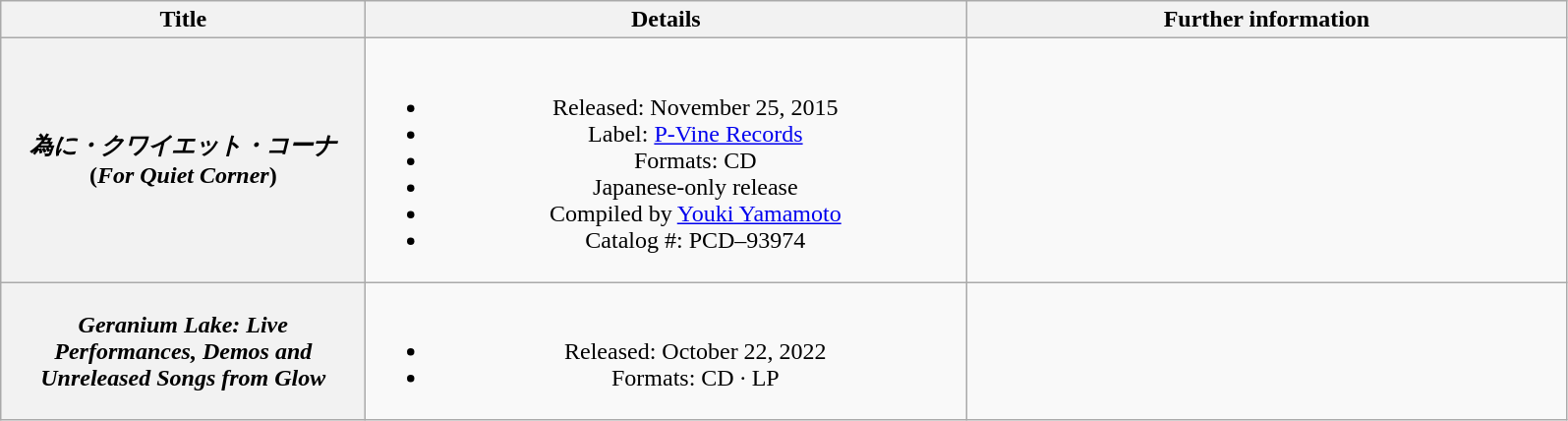<table class="wikitable plainrowheaders" style="text-align:center;" border="1">
<tr>
<th scope="col" rowspan="1" style="width:15em;">Title</th>
<th scope="col" rowspan="1" style="width:25em;">Details</th>
<th scope="col" rowspan="1" style="width:25em;">Further information</th>
</tr>
<tr>
<th scope="row"><em>為に・クワイエット・コーナ</em><br>(<em>For Quiet Corner</em>)</th>
<td><br><ul><li>Released: November 25, 2015</li><li>Label: <a href='#'>P-Vine Records</a></li><li>Formats: CD</li><li>Japanese-only release</li><li>Compiled by <a href='#'>Youki Yamamoto</a></li><li>Catalog #: PCD–93974</li></ul></td>
<td><br></td>
</tr>
<tr>
<th scope="row"><em>Geranium Lake: Live Performances, Demos and Unreleased Songs from Glow</em></th>
<td><br><ul><li>Released: October 22, 2022</li><li>Formats: CD · LP</li></ul></td>
<td><br></td>
</tr>
</table>
